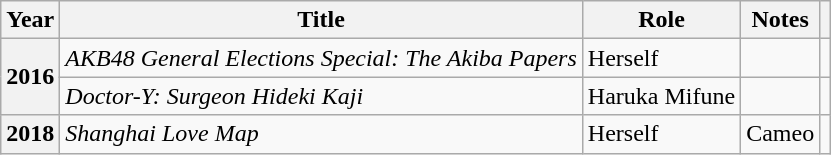<table class="wikitable plainrowheaders sortable">
<tr>
<th scope="col">Year</th>
<th scope="col">Title</th>
<th scope="col">Role</th>
<th scope="col">Notes</th>
<th scope="col" class="unsortable"></th>
</tr>
<tr>
<th scope="row" rowspan="2">2016</th>
<td><em>AKB48 General Elections Special: The Akiba Papers</em></td>
<td>Herself</td>
<td></td>
<td style="text-align:center"></td>
</tr>
<tr>
<td><em>Doctor-Y: Surgeon Hideki Kaji</em></td>
<td>Haruka Mifune</td>
<td></td>
<td style="text-align:center"></td>
</tr>
<tr>
<th scope="row">2018</th>
<td><em>Shanghai Love Map</em></td>
<td>Herself</td>
<td>Cameo</td>
<td style="text-align:center"></td>
</tr>
</table>
